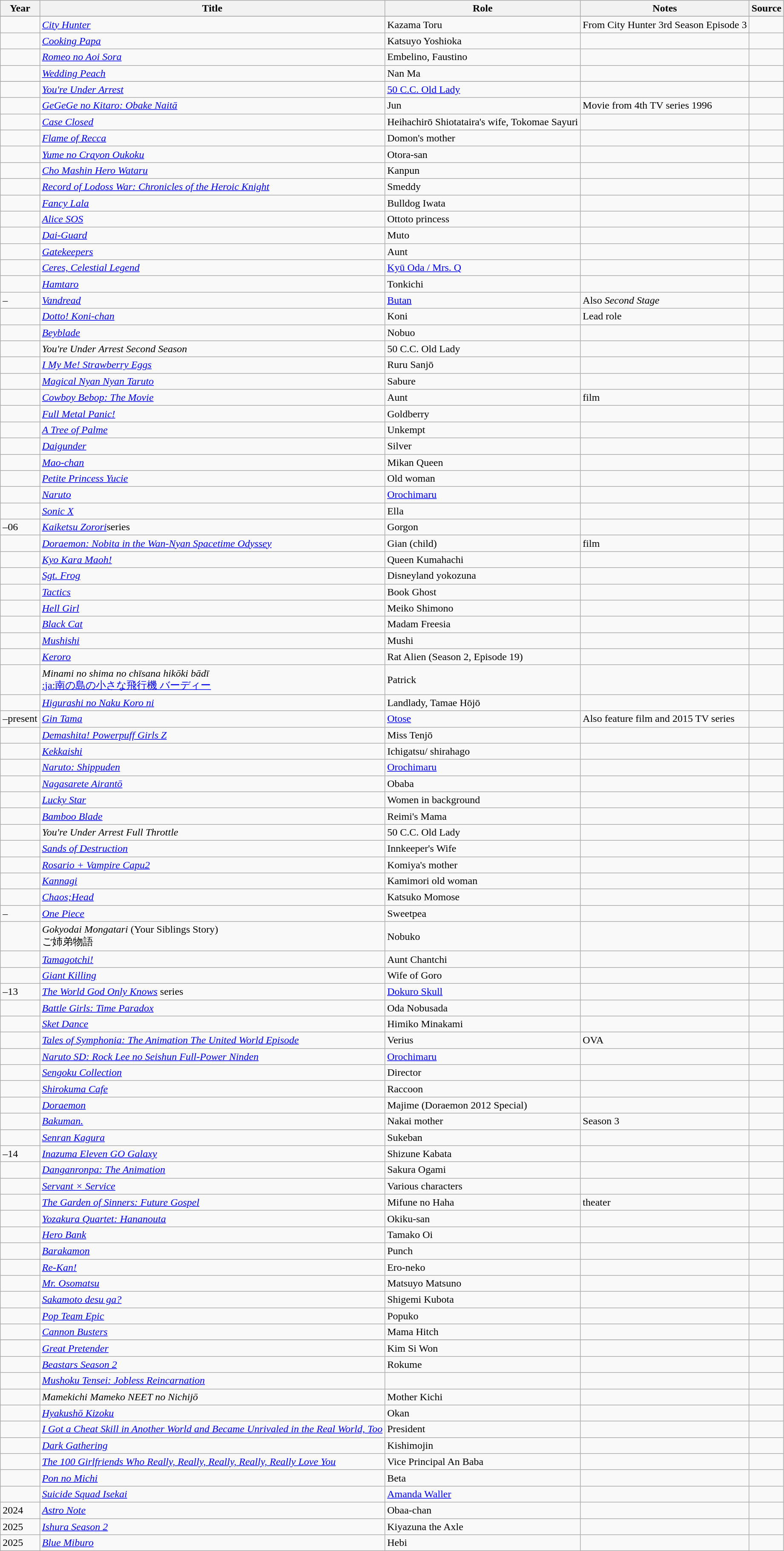<table class="wikitable sortable plainrowheaders">
<tr>
<th>Year</th>
<th>Title</th>
<th>Role</th>
<th class="unsortable">Notes</th>
<th class="unsortable">Source</th>
</tr>
<tr>
</tr>
<tr>
<td></td>
<td><em><a href='#'>City Hunter</a></em></td>
<td>Kazama Toru</td>
<td>From City Hunter 3rd Season Episode 3</td>
<td></td>
</tr>
<tr>
<td></td>
<td><em><a href='#'>Cooking Papa</a></em></td>
<td>Katsuyo Yoshioka</td>
<td></td>
<td></td>
</tr>
<tr>
<td></td>
<td><em><a href='#'>Romeo no Aoi Sora</a></em></td>
<td>Embelino, Faustino</td>
<td></td>
<td></td>
</tr>
<tr>
<td></td>
<td><em><a href='#'>Wedding Peach</a></em></td>
<td>Nan Ma</td>
<td></td>
<td></td>
</tr>
<tr>
</tr>
<tr>
<td></td>
<td><em><a href='#'>You're Under Arrest</a></em></td>
<td><a href='#'>50 C.C. Old Lady</a></td>
<td></td>
<td></td>
</tr>
<tr>
<td></td>
<td><em><a href='#'>GeGeGe no Kitaro: Obake Naitā</a></em></td>
<td>Jun</td>
<td>Movie from 4th TV series 1996</td>
<td></td>
</tr>
<tr>
<td></td>
<td><em><a href='#'>Case Closed</a></em></td>
<td>Heihachirō Shiotataira's wife, Tokomae Sayuri</td>
<td></td>
<td></td>
</tr>
<tr>
<td></td>
<td><em><a href='#'>Flame of Recca</a></em></td>
<td>Domon's mother</td>
<td></td>
<td></td>
</tr>
<tr>
<td></td>
<td><em><a href='#'>Yume no Crayon Oukoku</a></em></td>
<td>Otora-san</td>
<td></td>
<td></td>
</tr>
<tr>
<td></td>
<td><em><a href='#'>Cho Mashin Hero Wataru</a></em></td>
<td>Kanpun</td>
<td></td>
<td></td>
</tr>
<tr>
<td></td>
<td><em><a href='#'>Record of Lodoss War: Chronicles of the Heroic Knight</a></em></td>
<td>Smeddy</td>
<td></td>
<td></td>
</tr>
<tr>
<td></td>
<td><em><a href='#'>Fancy Lala</a></em></td>
<td>Bulldog Iwata</td>
<td></td>
<td></td>
</tr>
<tr>
<td></td>
<td><em><a href='#'>Alice SOS</a></em></td>
<td>Ottoto princess</td>
<td></td>
<td></td>
</tr>
<tr>
<td></td>
<td><em><a href='#'>Dai-Guard</a></em></td>
<td>Muto</td>
<td></td>
<td></td>
</tr>
<tr>
<td></td>
<td><em><a href='#'>Gatekeepers</a></em></td>
<td>Aunt</td>
<td></td>
<td></td>
</tr>
<tr>
<td></td>
<td><em><a href='#'>Ceres, Celestial Legend</a></em></td>
<td><a href='#'>Kyū Oda / Mrs. Q</a></td>
<td></td>
<td></td>
</tr>
<tr>
<td></td>
<td><em><a href='#'>Hamtaro</a></em></td>
<td>Tonkichi</td>
<td></td>
<td></td>
</tr>
<tr>
<td>–</td>
<td><em><a href='#'>Vandread</a></em></td>
<td><a href='#'>Butan</a></td>
<td>Also <em>Second Stage</em></td>
<td></td>
</tr>
<tr>
<td></td>
<td><em><a href='#'>Dotto! Koni-chan</a></em></td>
<td>Koni</td>
<td>Lead role</td>
<td></td>
</tr>
<tr>
<td></td>
<td><em><a href='#'>Beyblade</a></em></td>
<td>Nobuo</td>
<td></td>
<td></td>
</tr>
<tr>
<td></td>
<td><em>You're Under Arrest Second Season</em></td>
<td>50 C.C. Old Lady</td>
<td></td>
<td></td>
</tr>
<tr>
<td></td>
<td><em><a href='#'>I My Me! Strawberry Eggs</a></em></td>
<td>Ruru Sanjō</td>
<td></td>
<td></td>
</tr>
<tr>
<td></td>
<td><em><a href='#'>Magical Nyan Nyan Taruto</a></em></td>
<td>Sabure</td>
<td></td>
<td></td>
</tr>
<tr>
<td></td>
<td><em><a href='#'>Cowboy Bebop: The Movie</a></em></td>
<td>Aunt</td>
<td>film</td>
<td></td>
</tr>
<tr>
<td></td>
<td><em><a href='#'>Full Metal Panic!</a></em></td>
<td>Goldberry</td>
<td></td>
<td></td>
</tr>
<tr>
<td></td>
<td><em><a href='#'>A Tree of Palme</a></em></td>
<td>Unkempt</td>
<td></td>
<td></td>
</tr>
<tr>
<td></td>
<td><em><a href='#'>Daigunder</a></em></td>
<td>Silver</td>
<td></td>
<td></td>
</tr>
<tr>
<td></td>
<td><em><a href='#'>Mao-chan</a></em></td>
<td>Mikan Queen</td>
<td></td>
<td></td>
</tr>
<tr>
<td></td>
<td><em><a href='#'>Petite Princess Yucie</a></em></td>
<td>Old woman</td>
<td></td>
<td></td>
</tr>
<tr>
<td></td>
<td><em><a href='#'>Naruto</a></em></td>
<td><a href='#'>Orochimaru</a></td>
<td></td>
<td></td>
</tr>
<tr>
<td></td>
<td><em><a href='#'>Sonic X</a></em></td>
<td>Ella</td>
<td></td>
<td></td>
</tr>
<tr>
<td>–06</td>
<td><em><a href='#'>Kaiketsu Zorori</a></em>series</td>
<td>Gorgon</td>
<td></td>
<td></td>
</tr>
<tr>
<td></td>
<td><em><a href='#'>Doraemon: Nobita in the Wan-Nyan Spacetime Odyssey</a></em></td>
<td>Gian (child)</td>
<td>film</td>
<td></td>
</tr>
<tr>
<td></td>
<td><em><a href='#'>Kyo Kara Maoh!</a></em></td>
<td>Queen Kumahachi</td>
<td></td>
<td></td>
</tr>
<tr>
<td></td>
<td><em><a href='#'>Sgt. Frog</a></em></td>
<td>Disneyland yokozuna</td>
<td></td>
<td></td>
</tr>
<tr>
<td></td>
<td><em><a href='#'>Tactics</a></em></td>
<td>Book Ghost</td>
<td></td>
<td></td>
</tr>
<tr>
<td></td>
<td><em><a href='#'>Hell Girl</a></em></td>
<td>Meiko Shimono</td>
<td></td>
<td></td>
</tr>
<tr>
<td></td>
<td><em><a href='#'>Black Cat</a></em></td>
<td>Madam Freesia</td>
<td></td>
<td></td>
</tr>
<tr>
<td></td>
<td><em><a href='#'>Mushishi</a></em></td>
<td>Mushi</td>
<td></td>
<td></td>
</tr>
<tr>
<td></td>
<td><em><a href='#'>Keroro</a></em></td>
<td>Rat Alien (Season 2, Episode 19)</td>
<td></td>
<td></td>
</tr>
<tr>
<td></td>
<td><em>Minami no shima no chīsana hikōki bādī</em><br><a href='#'>:ja:南の島の小さな飛行機 バーディー</a></td>
<td>Patrick</td>
<td></td>
<td></td>
</tr>
<tr>
<td></td>
<td><em><a href='#'>Higurashi no Naku Koro ni</a></em></td>
<td>Landlady, Tamae Hōjō</td>
<td></td>
<td></td>
</tr>
<tr>
<td>–present</td>
<td><em><a href='#'>Gin Tama</a></em></td>
<td><a href='#'>Otose</a></td>
<td>Also feature film and 2015 TV series</td>
<td></td>
</tr>
<tr>
<td></td>
<td><em><a href='#'>Demashita! Powerpuff Girls Z</a></em></td>
<td>Miss Tenjō</td>
<td></td>
<td></td>
</tr>
<tr>
<td></td>
<td><em><a href='#'>Kekkaishi</a></em></td>
<td>Ichigatsu/ shirahago </td>
<td></td>
<td></td>
</tr>
<tr>
<td></td>
<td><em><a href='#'>Naruto: Shippuden</a></em></td>
<td><a href='#'>Orochimaru</a></td>
<td></td>
<td></td>
</tr>
<tr>
<td></td>
<td><em><a href='#'>Nagasarete Airantō</a></em></td>
<td>Obaba</td>
<td></td>
<td></td>
</tr>
<tr>
<td></td>
<td><em><a href='#'>Lucky Star</a></em></td>
<td>Women in background</td>
<td></td>
<td></td>
</tr>
<tr>
<td></td>
<td><em><a href='#'>Bamboo Blade</a></em></td>
<td>Reimi's Mama</td>
<td></td>
<td></td>
</tr>
<tr>
<td></td>
<td><em>You're Under Arrest Full Throttle</em></td>
<td>50 C.C. Old Lady</td>
<td></td>
<td></td>
</tr>
<tr>
<td></td>
<td><em><a href='#'>Sands of Destruction</a></em></td>
<td>Innkeeper's Wife</td>
<td></td>
<td></td>
</tr>
<tr>
<td></td>
<td><em><a href='#'>Rosario + Vampire Capu2</a></em></td>
<td>Komiya's mother</td>
<td></td>
<td></td>
</tr>
<tr>
<td></td>
<td><em><a href='#'>Kannagi</a></em></td>
<td>Kamimori old woman</td>
<td></td>
<td></td>
</tr>
<tr>
<td></td>
<td><em><a href='#'>Chaos;Head</a></em></td>
<td>Katsuko Momose</td>
<td></td>
<td></td>
</tr>
<tr>
<td>–</td>
<td><em><a href='#'>One Piece</a></em></td>
<td>Sweetpea</td>
<td></td>
<td></td>
</tr>
<tr>
<td></td>
<td><em>Gokyodai Mongatari</em> (Your Siblings Story)<br>ご姉弟物語</td>
<td>Nobuko</td>
<td></td>
<td></td>
</tr>
<tr>
<td></td>
<td><em><a href='#'>Tamagotchi!</a></em></td>
<td>Aunt Chantchi</td>
<td></td>
<td></td>
</tr>
<tr>
<td></td>
<td><em><a href='#'>Giant Killing</a></em></td>
<td>Wife of Goro</td>
<td></td>
<td></td>
</tr>
<tr>
<td>–13</td>
<td><em><a href='#'>The World God Only Knows</a></em> series</td>
<td><a href='#'>Dokuro Skull</a></td>
<td></td>
<td></td>
</tr>
<tr>
<td></td>
<td><em><a href='#'>Battle Girls: Time Paradox</a></em></td>
<td>Oda Nobusada</td>
<td></td>
<td></td>
</tr>
<tr>
<td></td>
<td><em><a href='#'>Sket Dance</a></em></td>
<td>Himiko Minakami</td>
<td></td>
<td></td>
</tr>
<tr>
<td></td>
<td><em><a href='#'>Tales of Symphonia: The Animation The United World Episode</a></em></td>
<td>Verius</td>
<td>OVA</td>
<td></td>
</tr>
<tr>
<td></td>
<td><em><a href='#'>Naruto SD: Rock Lee no Seishun Full-Power Ninden</a></em></td>
<td><a href='#'>Orochimaru</a></td>
<td></td>
<td></td>
</tr>
<tr>
<td></td>
<td><em><a href='#'>Sengoku Collection</a></em></td>
<td>Director</td>
<td></td>
<td></td>
</tr>
<tr>
<td></td>
<td><em><a href='#'>Shirokuma Cafe</a></em></td>
<td>Raccoon</td>
<td></td>
<td></td>
</tr>
<tr>
<td></td>
<td><em><a href='#'>Doraemon</a></em></td>
<td>Majime (Doraemon 2012 Special)</td>
<td></td>
<td></td>
</tr>
<tr>
<td></td>
<td><em><a href='#'>Bakuman.</a></em></td>
<td>Nakai mother</td>
<td>Season 3</td>
<td></td>
</tr>
<tr>
<td></td>
<td><em><a href='#'>Senran Kagura</a></em></td>
<td>Sukeban</td>
<td></td>
<td></td>
</tr>
<tr>
<td>–14</td>
<td><em><a href='#'>Inazuma Eleven GO Galaxy</a></em></td>
<td>Shizune Kabata</td>
<td></td>
<td></td>
</tr>
<tr>
<td></td>
<td><em><a href='#'>Danganronpa: The Animation</a></em></td>
<td>Sakura Ogami</td>
<td></td>
<td></td>
</tr>
<tr>
<td></td>
<td><em><a href='#'>Servant × Service</a></em></td>
<td>Various characters</td>
<td></td>
<td></td>
</tr>
<tr>
<td></td>
<td><em><a href='#'>The Garden of Sinners: Future Gospel</a></em></td>
<td>Mifune no Haha</td>
<td>theater</td>
<td></td>
</tr>
<tr>
<td></td>
<td><em><a href='#'>Yozakura Quartet: Hananouta</a></em></td>
<td>Okiku-san</td>
<td></td>
<td></td>
</tr>
<tr>
<td></td>
<td><em><a href='#'>Hero Bank</a></em></td>
<td>Tamako Oi</td>
<td></td>
<td></td>
</tr>
<tr>
<td></td>
<td><em><a href='#'>Barakamon</a></em></td>
<td>Punch </td>
<td></td>
<td></td>
</tr>
<tr>
<td></td>
<td><em><a href='#'>Re-Kan!</a></em></td>
<td>Ero-neko</td>
<td></td>
<td></td>
</tr>
<tr>
<td></td>
<td><em><a href='#'>Mr. Osomatsu</a></em></td>
<td>Matsuyo Matsuno</td>
<td></td>
<td></td>
</tr>
<tr>
<td></td>
<td><em><a href='#'>Sakamoto desu ga?</a></em></td>
<td>Shigemi Kubota</td>
<td></td>
<td></td>
</tr>
<tr>
<td></td>
<td><em><a href='#'>Pop Team Epic</a></em></td>
<td>Popuko</td>
<td></td>
<td></td>
</tr>
<tr>
<td></td>
<td><em><a href='#'>Cannon Busters</a></em></td>
<td>Mama Hitch</td>
<td></td>
<td></td>
</tr>
<tr>
</tr>
<tr>
<td></td>
<td><em><a href='#'>Great Pretender</a></em></td>
<td>Kim Si Won</td>
<td></td>
<td></td>
</tr>
<tr>
<td></td>
<td><em><a href='#'>Beastars Season 2</a></em></td>
<td>Rokume</td>
<td></td>
<td></td>
</tr>
<tr>
<td></td>
<td><em><a href='#'>Mushoku Tensei: Jobless Reincarnation</a></em></td>
<td></td>
<td></td>
<td></td>
</tr>
<tr>
<td></td>
<td><em>Mamekichi Mameko NEET no Nichijō</em></td>
<td>Mother Kichi</td>
<td></td>
<td></td>
</tr>
<tr>
<td></td>
<td><em><a href='#'>Hyakushō Kizoku</a></em></td>
<td>Okan</td>
<td></td>
<td></td>
</tr>
<tr>
<td></td>
<td><em><a href='#'>I Got a Cheat Skill in Another World and Became Unrivaled in the Real World, Too</a></em></td>
<td>President</td>
<td></td>
<td></td>
</tr>
<tr>
<td></td>
<td><em><a href='#'>Dark Gathering</a></em></td>
<td>Kishimojin</td>
<td></td>
<td></td>
</tr>
<tr>
<td></td>
<td><em><a href='#'>The 100 Girlfriends Who Really, Really, Really, Really, Really Love You</a></em></td>
<td>Vice Principal An Baba</td>
<td></td>
<td></td>
</tr>
<tr>
<td></td>
<td><em><a href='#'>Pon no Michi</a></em></td>
<td>Beta</td>
<td></td>
<td></td>
</tr>
<tr>
<td></td>
<td><em><a href='#'>Suicide Squad Isekai</a></em></td>
<td><a href='#'>Amanda Waller</a></td>
<td></td>
<td></td>
</tr>
<tr>
<td>2024</td>
<td><em><a href='#'>Astro Note</a></em></td>
<td>Obaa-chan</td>
<td></td>
<td></td>
</tr>
<tr>
<td>2025</td>
<td><em><a href='#'>Ishura Season 2</a></em></td>
<td>Kiyazuna the Axle</td>
<td></td>
<td></td>
</tr>
<tr>
<td>2025</td>
<td><em><a href='#'>Blue Miburo</a></em></td>
<td>Hebi</td>
<td></td>
<td></td>
</tr>
</table>
